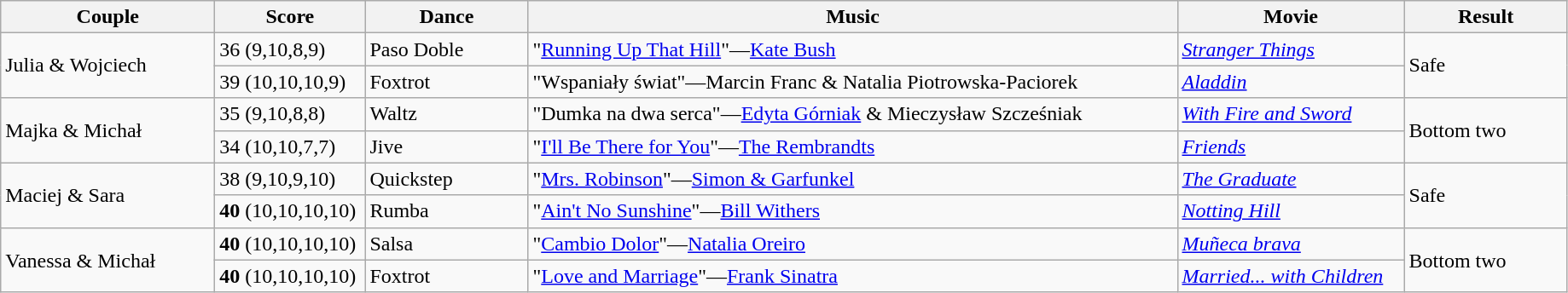<table class="wikitable">
<tr>
<th style="width:160px;">Couple</th>
<th style="width:110px;">Score</th>
<th style="width:120px;">Dance</th>
<th style="width:500px;">Music</th>
<th style="width:170px;">Movie</th>
<th style="width:120px;">Result</th>
</tr>
<tr>
<td rowspan="2">Julia & Wojciech</td>
<td>36 (9,10,8,9)</td>
<td>Paso Doble</td>
<td>"<a href='#'>Running Up That Hill</a>"—<a href='#'>Kate Bush</a></td>
<td><em><a href='#'>Stranger Things</a></em></td>
<td rowspan="2">Safe</td>
</tr>
<tr>
<td>39 (10,10,10,9)</td>
<td>Foxtrot</td>
<td>"Wspaniały świat"—Marcin Franc & Natalia Piotrowska-Paciorek</td>
<td><em><a href='#'>Aladdin</a></em></td>
</tr>
<tr>
<td rowspan="2">Majka & Michał</td>
<td>35 (9,10,8,8)</td>
<td>Waltz</td>
<td>"Dumka na dwa serca"—<a href='#'>Edyta Górniak</a> & Mieczysław Szcześniak</td>
<td><em><a href='#'>With Fire and Sword</a></em></td>
<td rowspan="2">Bottom two</td>
</tr>
<tr>
<td>34 (10,10,7,7)</td>
<td>Jive</td>
<td>"<a href='#'>I'll Be There for You</a>"—<a href='#'>The Rembrandts</a></td>
<td><em><a href='#'>Friends</a></em></td>
</tr>
<tr>
<td rowspan="2">Maciej & Sara</td>
<td>38 (9,10,9,10)</td>
<td>Quickstep</td>
<td>"<a href='#'>Mrs. Robinson</a>"—<a href='#'>Simon & Garfunkel</a></td>
<td><em><a href='#'>The Graduate</a></em></td>
<td rowspan="2">Safe</td>
</tr>
<tr>
<td><strong>40</strong> (10,10,10,10)</td>
<td>Rumba</td>
<td>"<a href='#'>Ain't No Sunshine</a>"—<a href='#'>Bill Withers</a></td>
<td><em><a href='#'>Notting Hill</a></em></td>
</tr>
<tr>
<td rowspan="2">Vanessa & Michał</td>
<td><strong>40</strong> (10,10,10,10)</td>
<td>Salsa</td>
<td>"<a href='#'>Cambio Dolor</a>"—<a href='#'>Natalia Oreiro</a></td>
<td><em><a href='#'>Muñeca brava</a></em></td>
<td rowspan="2">Bottom two</td>
</tr>
<tr>
<td><strong>40</strong> (10,10,10,10)</td>
<td>Foxtrot</td>
<td>"<a href='#'>Love and Marriage</a>"—<a href='#'>Frank Sinatra</a></td>
<td><em><a href='#'>Married... with Children</a></em></td>
</tr>
</table>
